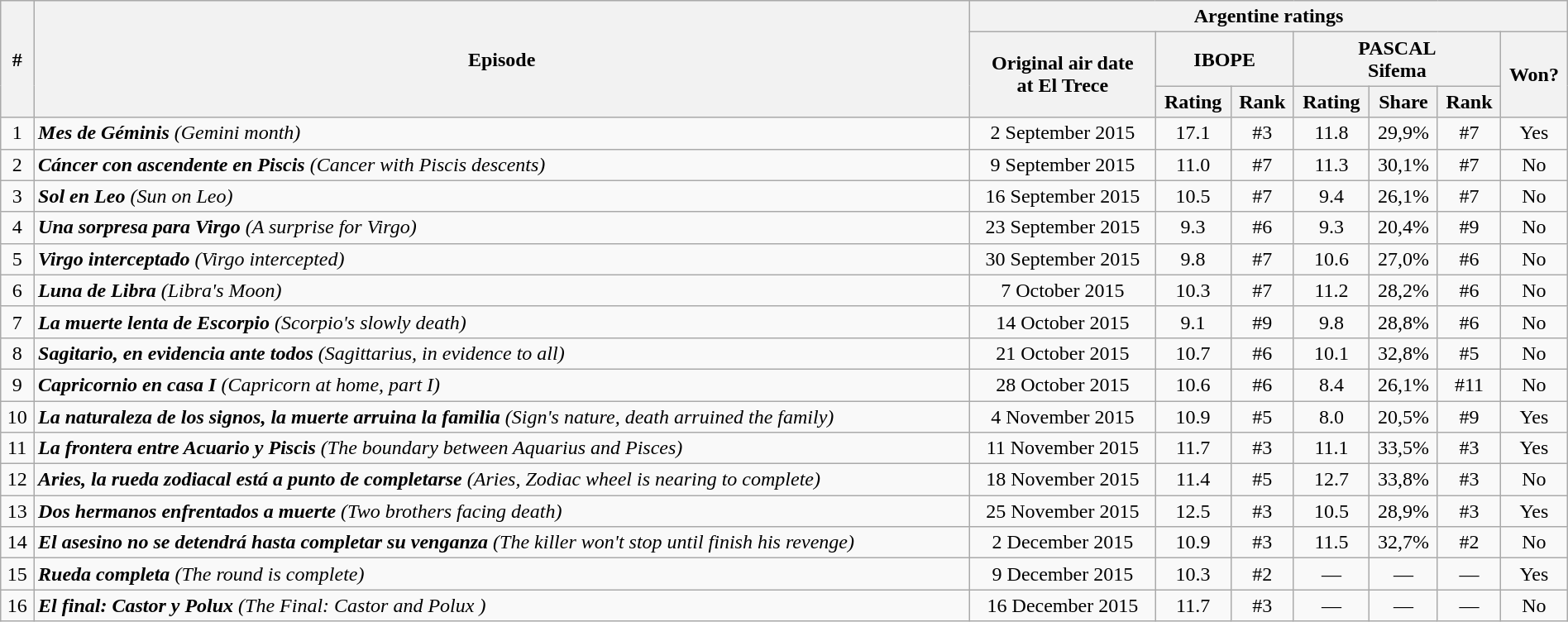<table class="wikitable" style="font-size:100%; text-align: center; width: 100%;">
<tr>
<th scope="col" rowspan="3">#</th>
<th scope="col" rowspan="3">Episode</th>
<th scope="col" colspan="7">Argentine ratings</th>
</tr>
<tr>
<th scope="col" rowspan="2">Original air date<br>at El Trece</th>
<th scope="col" colspan="2">IBOPE</th>
<th scope="col" colspan="3">PASCAL<br>Sifema</th>
<th scope="col" colspan="3" rowspan="2">Won?<br></th>
</tr>
<tr>
<th scope="col">Rating</th>
<th scope="col">Rank</th>
<th scope="col">Rating</th>
<th scope="col">Share</th>
<th scope="col">Rank</th>
</tr>
<tr>
<td>1</td>
<td scope="row" style="text-align:left;"><strong><em>Mes de Géminis</em></strong> <em>(Gemini month)</em></td>
<td>2 September 2015</td>
<td>17.1</td>
<td>#3</td>
<td>11.8</td>
<td>29,9%</td>
<td>#7</td>
<td>Yes</td>
</tr>
<tr>
<td>2</td>
<td scope="row" style="text-align:left;"><strong><em>Cáncer con ascendente en Piscis </em></strong> <em>(Cancer with Piscis descents)</em></td>
<td>9 September 2015</td>
<td>11.0</td>
<td>#7</td>
<td>11.3</td>
<td>30,1%</td>
<td>#7</td>
<td>No</td>
</tr>
<tr>
<td>3</td>
<td scope="row" style="text-align:left;"><strong><em>Sol en Leo</em></strong> <em>(Sun on Leo)</em></td>
<td>16 September 2015</td>
<td>10.5</td>
<td>#7</td>
<td>9.4</td>
<td>26,1%</td>
<td>#7</td>
<td>No</td>
</tr>
<tr>
<td>4</td>
<td scope="row" style="text-align:left;"><strong><em>Una sorpresa para Virgo</em></strong> <em>(A surprise for Virgo)</em></td>
<td>23 September 2015</td>
<td>9.3</td>
<td>#6</td>
<td>9.3</td>
<td>20,4%</td>
<td>#9</td>
<td>No</td>
</tr>
<tr>
<td>5</td>
<td scope="row" style="text-align:left;"><strong><em>Virgo interceptado</em></strong> <em>(Virgo intercepted)</em></td>
<td>30 September 2015</td>
<td>9.8</td>
<td>#7</td>
<td>10.6</td>
<td>27,0%</td>
<td>#6</td>
<td>No</td>
</tr>
<tr>
<td>6</td>
<td scope="row" style="text-align:left;"><strong><em>Luna de Libra</em></strong> <em>(Libra's Moon)</em></td>
<td>7 October 2015</td>
<td>10.3</td>
<td>#7</td>
<td>11.2</td>
<td>28,2%</td>
<td>#6</td>
<td>No</td>
</tr>
<tr>
<td>7</td>
<td scope="row" style="text-align:left;"><strong><em>La muerte lenta de Escorpio</em></strong> <em>(Scorpio's slowly death)</em></td>
<td>14 October 2015</td>
<td>9.1</td>
<td>#9</td>
<td>9.8</td>
<td>28,8%</td>
<td>#6</td>
<td>No</td>
</tr>
<tr>
<td>8</td>
<td scope="row" style="text-align:left;"><strong><em>Sagitario, en evidencia ante todos </em></strong> <em>(Sagittarius, in evidence to all)</em></td>
<td>21 October 2015</td>
<td>10.7</td>
<td>#6</td>
<td>10.1</td>
<td>32,8%</td>
<td>#5</td>
<td>No</td>
</tr>
<tr>
<td>9</td>
<td scope="row" style="text-align:left;"><strong><em>Capricornio en casa I</em></strong> <em>(Capricorn at home, part I)</em></td>
<td>28 October 2015</td>
<td>10.6</td>
<td>#6</td>
<td>8.4</td>
<td>26,1%</td>
<td>#11</td>
<td>No</td>
</tr>
<tr>
<td>10</td>
<td scope="row" style="text-align:left;"><strong><em>La naturaleza de los signos, la muerte arruina la familia</em></strong> <em>(Sign's nature, death arruined the family)</em></td>
<td>4 November 2015</td>
<td>10.9</td>
<td>#5</td>
<td>8.0</td>
<td>20,5%</td>
<td>#9</td>
<td>Yes</td>
</tr>
<tr>
<td>11</td>
<td scope="row" style="text-align:left;"><strong><em>La frontera entre Acuario y Piscis</em></strong> <em>(The boundary between Aquarius and Pisces)</em></td>
<td>11 November 2015</td>
<td>11.7</td>
<td>#3</td>
<td>11.1</td>
<td>33,5%</td>
<td>#3</td>
<td>Yes</td>
</tr>
<tr>
<td>12</td>
<td scope="row" style="text-align:left;"><strong><em>Aries, la rueda zodiacal está a punto de completarse</em></strong> <em>(Aries, Zodiac wheel is nearing to complete)</em></td>
<td>18 November 2015</td>
<td>11.4</td>
<td>#5</td>
<td>12.7</td>
<td>33,8%</td>
<td>#3</td>
<td>No</td>
</tr>
<tr>
<td>13</td>
<td scope="row" style="text-align:left;"><strong><em>Dos hermanos enfrentados a muerte</em></strong> <em>(Two brothers facing death)</em></td>
<td>25 November 2015</td>
<td>12.5</td>
<td>#3</td>
<td>10.5</td>
<td>28,9%</td>
<td>#3</td>
<td>Yes</td>
</tr>
<tr>
<td>14</td>
<td scope="row" style="text-align:left;"><strong><em>El asesino no se detendrá hasta completar su venganza</em></strong> <em>(The killer won't stop until finish his revenge)</em></td>
<td>2 December 2015</td>
<td>10.9</td>
<td>#3</td>
<td>11.5</td>
<td>32,7%</td>
<td>#2</td>
<td>No</td>
</tr>
<tr>
<td>15</td>
<td scope="row" style="text-align:left;"><strong><em>Rueda completa</em></strong> <em>(The round is complete)</em></td>
<td>9 December 2015</td>
<td>10.3</td>
<td>#2</td>
<td>—</td>
<td>—</td>
<td>—</td>
<td>Yes</td>
</tr>
<tr>
<td>16</td>
<td scope="row" style="text-align:left;"><strong><em>El final: Castor y Polux </em></strong> <em>(The Final: Castor and Polux )</em></td>
<td>16 December 2015</td>
<td>11.7</td>
<td>#3</td>
<td>—</td>
<td>—</td>
<td>—</td>
<td>No</td>
</tr>
</table>
